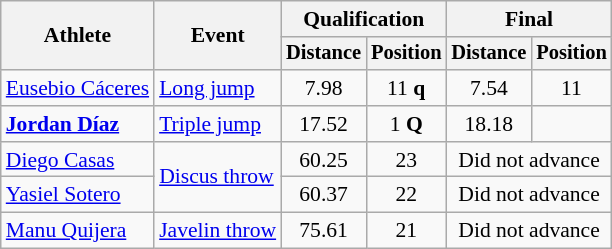<table class=wikitable style=font-size:90%>
<tr>
<th rowspan=2>Athlete</th>
<th rowspan=2>Event</th>
<th colspan=2>Qualification</th>
<th colspan=2>Final</th>
</tr>
<tr style=font-size:95%>
<th>Distance</th>
<th>Position</th>
<th>Distance</th>
<th>Position</th>
</tr>
<tr align=center>
<td align=left><a href='#'>Eusebio Cáceres</a></td>
<td align=left><a href='#'>Long jump</a></td>
<td>7.98</td>
<td>11 <strong>q</strong></td>
<td>7.54</td>
<td>11</td>
</tr>
<tr align=center>
<td align=left><strong><a href='#'>Jordan Díaz</a></strong></td>
<td align=left><a href='#'>Triple jump</a></td>
<td>17.52</td>
<td>1 <strong>Q</strong></td>
<td>18.18  </td>
<td></td>
</tr>
<tr align=center>
<td align=left><a href='#'>Diego Casas</a></td>
<td align=left rowspan=2><a href='#'>Discus throw</a></td>
<td>60.25</td>
<td>23</td>
<td colspan=2>Did not advance</td>
</tr>
<tr align=center>
<td align=left><a href='#'>Yasiel Sotero</a></td>
<td>60.37</td>
<td>22</td>
<td colspan=2>Did not advance</td>
</tr>
<tr align=center>
<td align=left><a href='#'>Manu Quijera</a></td>
<td align=left><a href='#'>Javelin throw</a></td>
<td>75.61</td>
<td>21</td>
<td colspan=2>Did not advance</td>
</tr>
</table>
